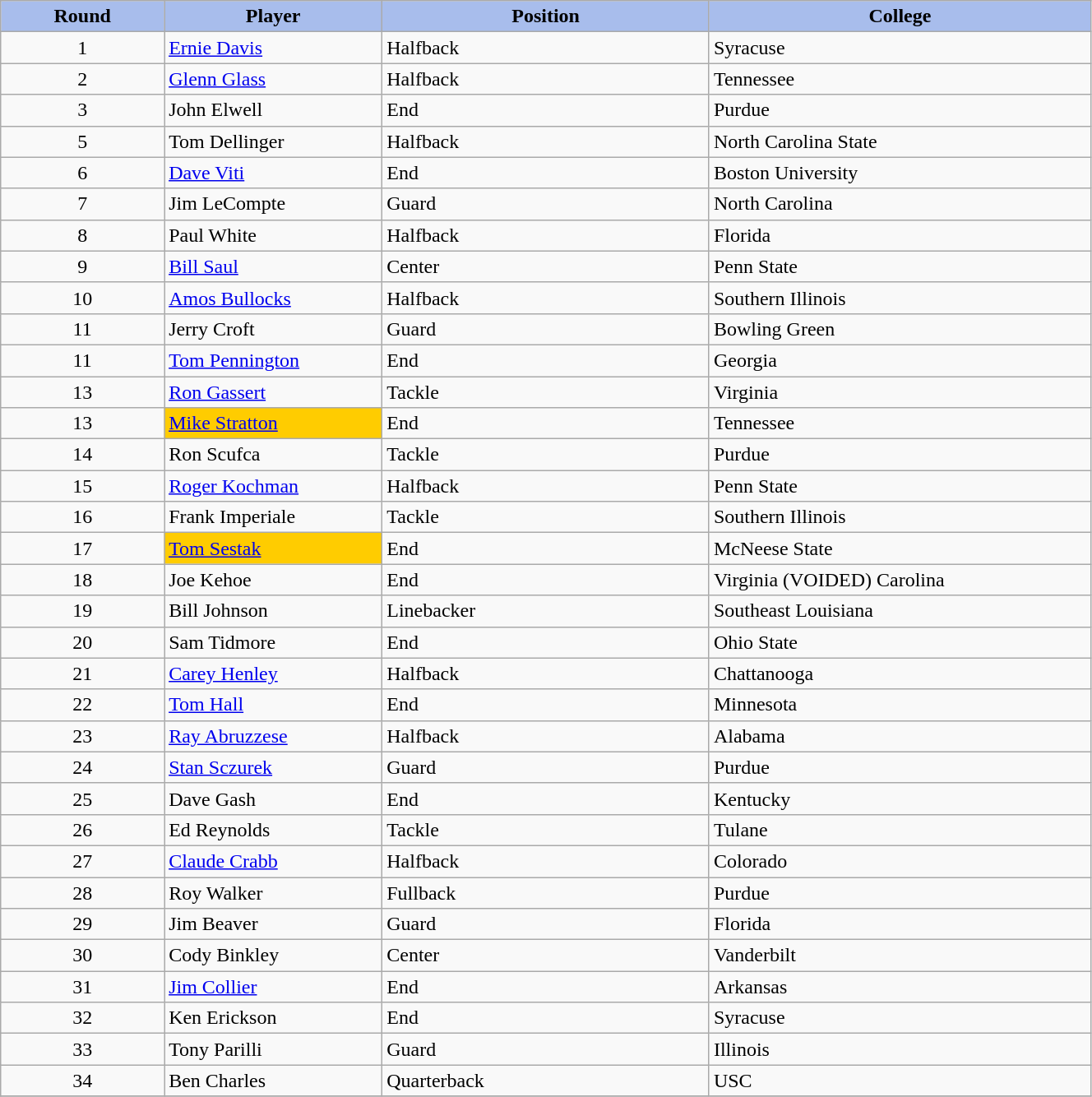<table class="wikitable sortable sortable" style="width: 70%">
<tr>
<th style="background:#A8BDEC;" width=15%>Round</th>
<th width=20% style="background:#A8BDEC;">Player</th>
<th width=30% style="background:#A8BDEC;">Position</th>
<th style="background:#A8BDEC;">College</th>
</tr>
<tr>
<td align=center>1</td>
<td><a href='#'>Ernie Davis</a></td>
<td>Halfback</td>
<td>Syracuse</td>
</tr>
<tr>
<td align=center>2</td>
<td><a href='#'>Glenn Glass</a></td>
<td>Halfback</td>
<td>Tennessee</td>
</tr>
<tr>
<td align=center>3</td>
<td>John Elwell</td>
<td>End</td>
<td>Purdue</td>
</tr>
<tr>
<td align=center>5</td>
<td>Tom Dellinger</td>
<td>Halfback</td>
<td>North Carolina State</td>
</tr>
<tr>
<td align=center>6</td>
<td><a href='#'>Dave Viti</a></td>
<td>End</td>
<td>Boston University</td>
</tr>
<tr>
<td align=center>7</td>
<td>Jim LeCompte</td>
<td>Guard</td>
<td>North Carolina</td>
</tr>
<tr>
<td align=center>8</td>
<td>Paul White</td>
<td>Halfback</td>
<td>Florida</td>
</tr>
<tr>
<td align=center>9</td>
<td><a href='#'>Bill Saul</a></td>
<td>Center</td>
<td>Penn State</td>
</tr>
<tr>
<td align=center>10</td>
<td><a href='#'>Amos Bullocks</a></td>
<td>Halfback</td>
<td>Southern Illinois</td>
</tr>
<tr>
<td align=center>11</td>
<td>Jerry Croft</td>
<td>Guard</td>
<td>Bowling Green</td>
</tr>
<tr>
<td align=center>11</td>
<td><a href='#'>Tom Pennington</a></td>
<td>End</td>
<td>Georgia</td>
</tr>
<tr>
<td align=center>13</td>
<td><a href='#'>Ron Gassert</a></td>
<td>Tackle</td>
<td>Virginia</td>
</tr>
<tr>
<td align=center>13</td>
<td bgcolor="#FFCC00"><a href='#'>Mike Stratton</a></td>
<td>End</td>
<td>Tennessee</td>
</tr>
<tr>
<td align=center>14</td>
<td>Ron Scufca</td>
<td>Tackle</td>
<td>Purdue</td>
</tr>
<tr>
<td align=center>15</td>
<td><a href='#'>Roger Kochman</a></td>
<td>Halfback</td>
<td>Penn State</td>
</tr>
<tr>
<td align=center>16</td>
<td>Frank Imperiale</td>
<td>Tackle</td>
<td>Southern Illinois</td>
</tr>
<tr>
<td align=center>17</td>
<td bgcolor="#FFCC00"><a href='#'>Tom Sestak</a></td>
<td>End</td>
<td>McNeese State</td>
</tr>
<tr>
<td align=center>18</td>
<td>Joe Kehoe</td>
<td>End</td>
<td>Virginia (VOIDED) Carolina</td>
</tr>
<tr>
<td align=center>19</td>
<td>Bill Johnson</td>
<td>Linebacker</td>
<td>Southeast Louisiana</td>
</tr>
<tr>
<td align=center>20</td>
<td>Sam Tidmore</td>
<td>End</td>
<td>Ohio State</td>
</tr>
<tr>
<td align=center>21</td>
<td><a href='#'>Carey Henley</a></td>
<td>Halfback</td>
<td>Chattanooga</td>
</tr>
<tr>
<td align=center>22</td>
<td><a href='#'>Tom Hall</a></td>
<td>End</td>
<td>Minnesota</td>
</tr>
<tr>
<td align=center>23</td>
<td><a href='#'>Ray Abruzzese</a></td>
<td>Halfback</td>
<td>Alabama</td>
</tr>
<tr>
<td align=center>24</td>
<td><a href='#'>Stan Sczurek</a></td>
<td>Guard</td>
<td>Purdue</td>
</tr>
<tr>
<td align=center>25</td>
<td>Dave Gash</td>
<td>End</td>
<td>Kentucky</td>
</tr>
<tr>
<td align=center>26</td>
<td>Ed Reynolds</td>
<td>Tackle</td>
<td>Tulane</td>
</tr>
<tr>
<td align=center>27</td>
<td><a href='#'>Claude Crabb</a></td>
<td>Halfback</td>
<td>Colorado</td>
</tr>
<tr>
<td align=center>28</td>
<td>Roy Walker</td>
<td>Fullback</td>
<td>Purdue</td>
</tr>
<tr>
<td align=center>29</td>
<td>Jim Beaver</td>
<td>Guard</td>
<td>Florida</td>
</tr>
<tr>
<td align=center>30</td>
<td>Cody Binkley</td>
<td>Center</td>
<td>Vanderbilt</td>
</tr>
<tr>
<td align=center>31</td>
<td><a href='#'>Jim Collier</a></td>
<td>End</td>
<td>Arkansas</td>
</tr>
<tr>
<td align=center>32</td>
<td>Ken Erickson</td>
<td>End</td>
<td>Syracuse</td>
</tr>
<tr>
<td align=center>33</td>
<td>Tony Parilli</td>
<td>Guard</td>
<td>Illinois</td>
</tr>
<tr>
<td align=center>34</td>
<td>Ben Charles</td>
<td>Quarterback</td>
<td>USC</td>
</tr>
<tr>
</tr>
</table>
